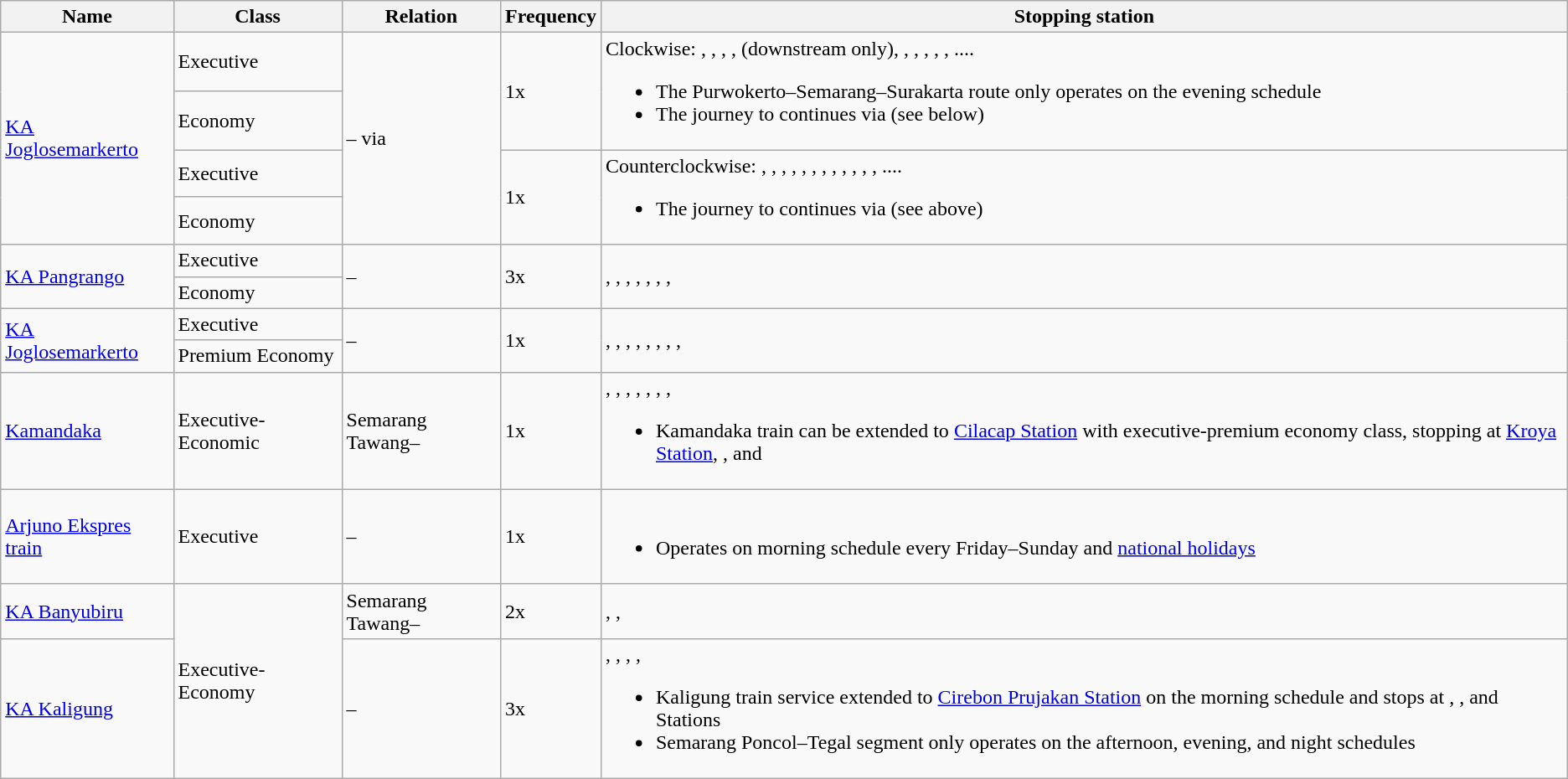<table class="wikitable">
<tr>
<th>Name</th>
<th>Class</th>
<th>Relation</th>
<th>Frequency</th>
<th>Stopping station</th>
</tr>
<tr>
<td rowspan="4"><a href='#'>KA Joglosemarkerto</a></td>
<td>Executive</td>
<td rowspan="4">– via </td>
<td rowspan="2">1x</td>
<td rowspan="2">Clockwise: , , , ,  (downstream only), , , , , , ....<br><ul><li>The Purwokerto–Semarang–Surakarta route only operates on the evening schedule</li><li>The journey to  continues via  (see below)</li></ul></td>
</tr>
<tr>
<td>Economy</td>
</tr>
<tr>
<td>Executive</td>
<td rowspan="2">1x</td>
<td rowspan="2">Counterclockwise: , , , , , , , , , , , , ....<br><ul><li>The journey to  continues via  (see above)</li></ul></td>
</tr>
<tr>
<td>Economy</td>
</tr>
<tr>
<td rowspan="2"><a href='#'>KA Pangrango</a></td>
<td>Executive</td>
<td rowspan="2">–</td>
<td rowspan="2">3x</td>
<td rowspan="2">, , , , , , , </td>
</tr>
<tr>
<td>Economy</td>
</tr>
<tr>
<td rowspan="2"><a href='#'>KA Joglosemarkerto</a></td>
<td>Executive</td>
<td rowspan="2">–</td>
<td rowspan="2">1x</td>
<td rowspan="2">, , , , , , , , </td>
</tr>
<tr>
<td>Premium Economy</td>
</tr>
<tr>
<td><a href='#'>Kamandaka</a></td>
<td>Executive-Economic</td>
<td>Semarang Tawang–</td>
<td>1x</td>
<td>, , , , , , , <br><ul><li>Kamandaka train can be extended to <a href='#'>Cilacap Station</a> with executive-premium economy class, stopping at <a href='#'>Kroya Station</a>, , and </li></ul></td>
</tr>
<tr>
<td><a href='#'>Arjuno Ekspres train</a></td>
<td>Executive</td>
<td> – </td>
<td>1x</td>
<td><br><ul><li>Operates on morning schedule every Friday–Sunday and <a href='#'>national holidays</a></li></ul></td>
</tr>
<tr>
<td><a href='#'>KA Banyubiru</a></td>
<td rowspan="2">Executive-Economy</td>
<td>Semarang Tawang–</td>
<td>2x</td>
<td>, , </td>
</tr>
<tr>
<td><a href='#'>KA Kaligung</a></td>
<td>–</td>
<td>3x</td>
<td>, , , , <br><ul><li>Kaligung train service extended to <a href='#'>Cirebon Prujakan Station</a> on the morning schedule and stops at , , and  Stations</li><li>Semarang Poncol–Tegal segment only operates on the afternoon, evening, and night schedules</li></ul></td>
</tr>
</table>
